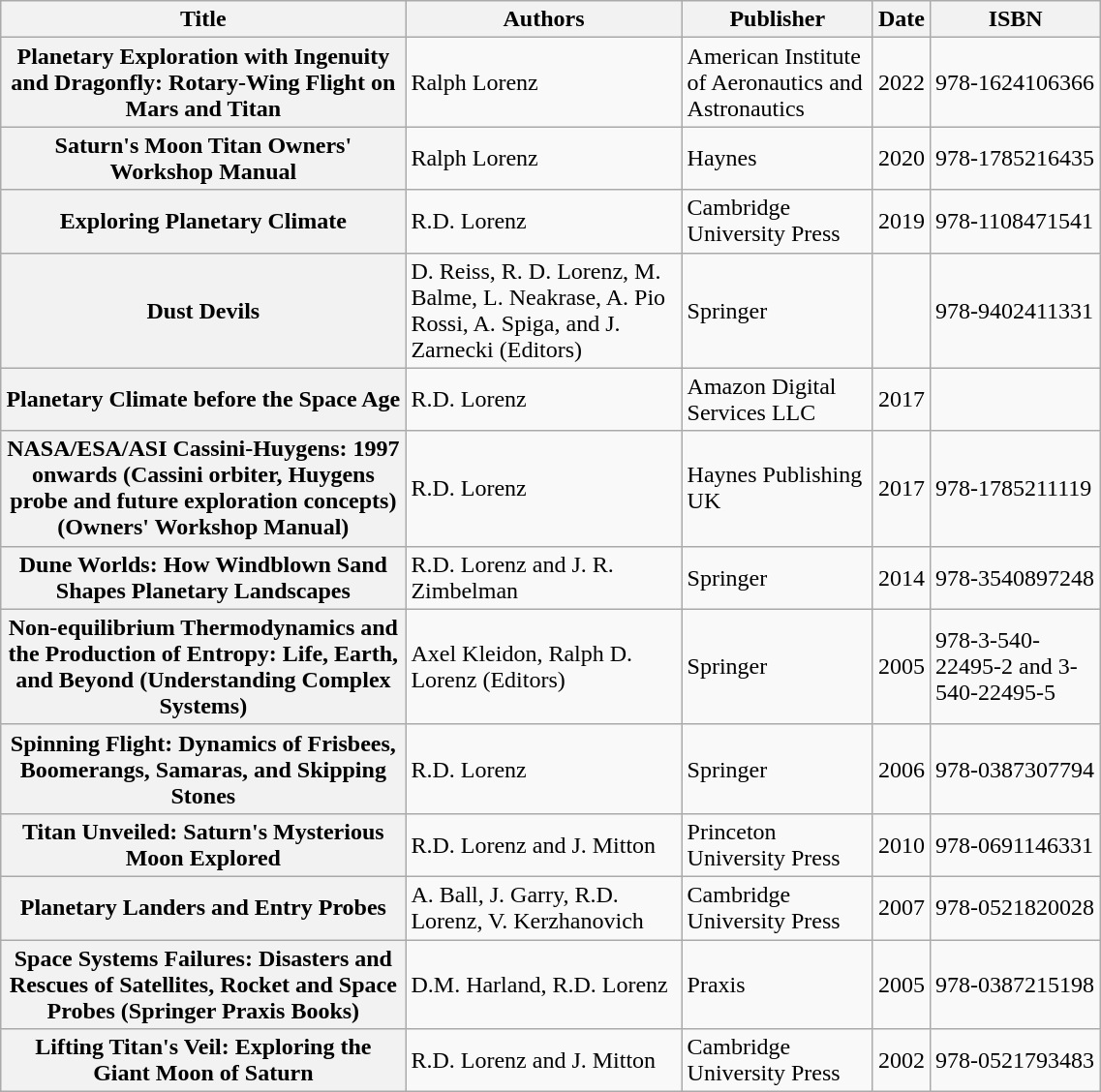<table class="wikitable sortable" style="text-align: left; width: 60%;">
<tr>
<th>Title</th>
<th>Authors</th>
<th>Publisher</th>
<th>Date</th>
<th>ISBN</th>
</tr>
<tr style="text-align: left;">
<th scope="row">Planetary Exploration with Ingenuity and Dragonfly: Rotary-Wing Flight on Mars and Titan</th>
<td>Ralph Lorenz</td>
<td>American Institute of Aeronautics and Astronautics</td>
<td>2022</td>
<td>978-1624106366</td>
</tr>
<tr>
<th scope="row">Saturn's Moon Titan Owners' Workshop Manual</th>
<td>Ralph Lorenz</td>
<td>Haynes</td>
<td>2020</td>
<td>978-1785216435</td>
</tr>
<tr>
<th scope="row">Exploring Planetary Climate</th>
<td>R.D. Lorenz</td>
<td>Cambridge University Press</td>
<td>2019</td>
<td>978-1108471541</td>
</tr>
<tr>
<th scope="row">Dust Devils</th>
<td>D. Reiss, R. D. Lorenz, M. Balme, L. Neakrase, A. Pio Rossi, A. Spiga, and J. Zarnecki (Editors)</td>
<td>Springer</td>
<td></td>
<td>978-9402411331</td>
</tr>
<tr>
<th scope="row">Planetary Climate before the Space Age</th>
<td>R.D. Lorenz</td>
<td>Amazon Digital Services LLC</td>
<td>2017</td>
<td></td>
</tr>
<tr>
<th scope="row">NASA/ESA/ASI Cassini-Huygens: 1997 onwards (Cassini orbiter, Huygens probe and future exploration concepts) (Owners' Workshop Manual)</th>
<td>R.D. Lorenz</td>
<td>Haynes Publishing UK</td>
<td>2017</td>
<td>978-1785211119</td>
</tr>
<tr>
<th scope="row">Dune Worlds: How Windblown Sand Shapes Planetary Landscapes</th>
<td>R.D. Lorenz and J. R. Zimbelman</td>
<td>Springer</td>
<td>2014</td>
<td>978-3540897248</td>
</tr>
<tr>
<th scope="row">Non-equilibrium Thermodynamics and the Production of Entropy: Life, Earth, and Beyond (Understanding Complex Systems)</th>
<td>Axel Kleidon, Ralph D. Lorenz (Editors)</td>
<td>Springer</td>
<td>2005</td>
<td>978-3-540-22495-2 and 3-540-22495-5</td>
</tr>
<tr>
<th scope="row">Spinning Flight: Dynamics of Frisbees, Boomerangs, Samaras, and Skipping Stones</th>
<td>R.D. Lorenz</td>
<td>Springer</td>
<td>2006</td>
<td>978-0387307794</td>
</tr>
<tr>
<th scope="row">Titan Unveiled: Saturn's Mysterious Moon Explored</th>
<td>R.D. Lorenz and J. Mitton</td>
<td>Princeton University Press</td>
<td>2010</td>
<td>978-0691146331</td>
</tr>
<tr>
<th scope="row">Planetary Landers and Entry Probes</th>
<td>A. Ball, J. Garry, R.D. Lorenz, V. Kerzhanovich</td>
<td>Cambridge University Press</td>
<td>2007</td>
<td>978-0521820028</td>
</tr>
<tr>
<th scope="row">Space Systems Failures: Disasters and Rescues of Satellites, Rocket and Space Probes (Springer Praxis Books)</th>
<td>D.M. Harland, R.D. Lorenz</td>
<td>Praxis</td>
<td>2005</td>
<td>978-0387215198</td>
</tr>
<tr>
<th scope="row">Lifting Titan's Veil: Exploring the Giant Moon of Saturn</th>
<td>R.D. Lorenz and J. Mitton</td>
<td>Cambridge University Press</td>
<td>2002</td>
<td>978-0521793483</td>
</tr>
</table>
